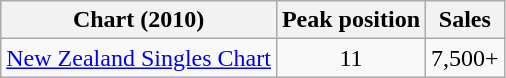<table class="wikitable">
<tr>
<th>Chart (2010)</th>
<th>Peak position</th>
<th>Sales</th>
</tr>
<tr>
<td><a href='#'>New Zealand Singles Chart</a></td>
<td align="center">11</td>
<td align="center">7,500+</td>
</tr>
</table>
